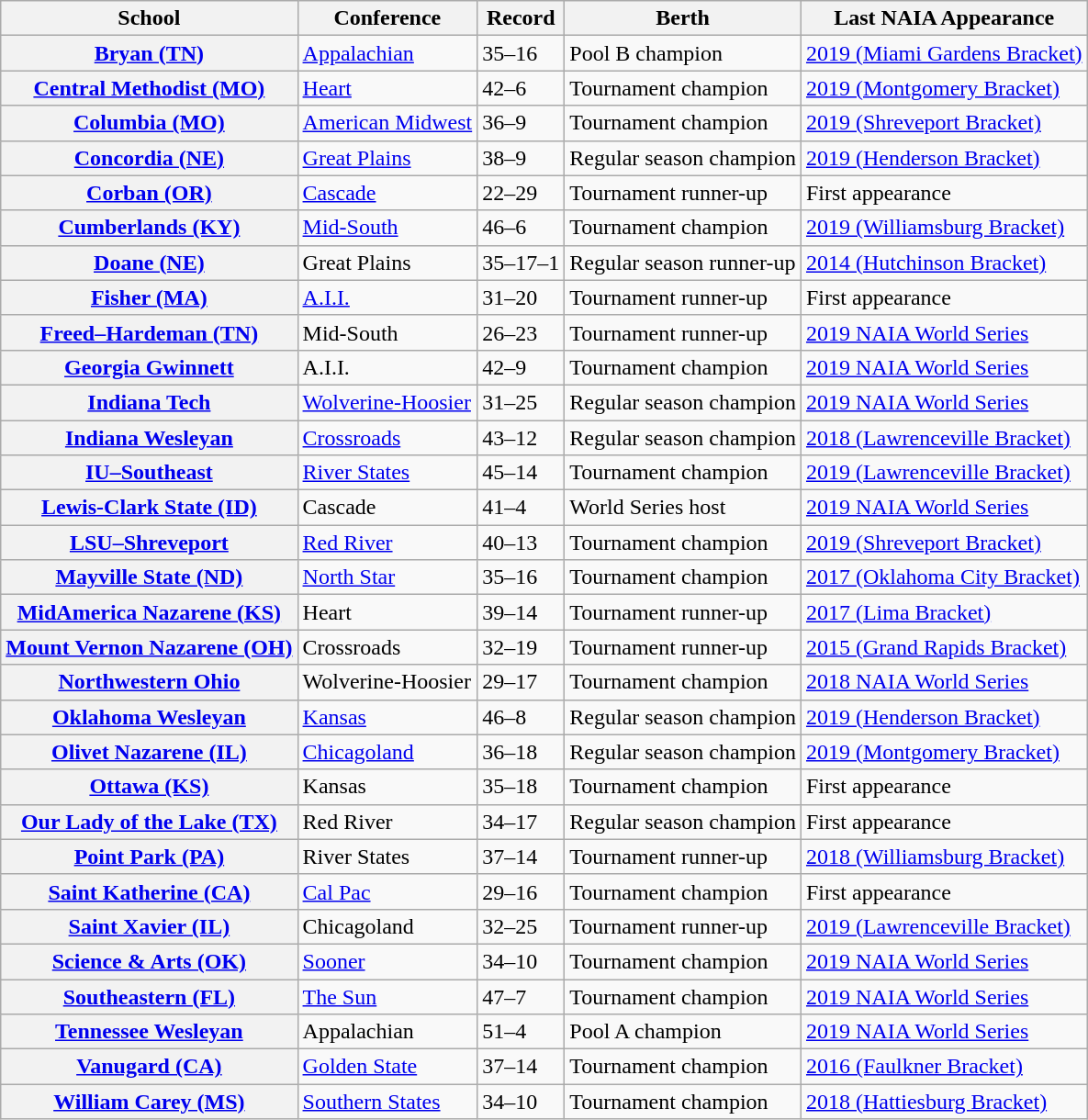<table class = "wikitable sortable plainrowheaders">
<tr>
<th>School</th>
<th>Conference</th>
<th>Record</th>
<th>Berth</th>
<th>Last NAIA Appearance</th>
</tr>
<tr>
<th scope="row"><a href='#'>Bryan (TN)</a></th>
<td><a href='#'>Appalachian</a></td>
<td>35–16</td>
<td>Pool B champion</td>
<td><a href='#'>2019 (Miami Gardens Bracket)</a></td>
</tr>
<tr>
<th scope="row"><a href='#'>Central Methodist (MO)</a></th>
<td><a href='#'>Heart</a></td>
<td>42–6</td>
<td>Tournament champion</td>
<td><a href='#'>2019 (Montgomery Bracket)</a></td>
</tr>
<tr>
<th scope="row"><a href='#'>Columbia (MO)</a></th>
<td><a href='#'>American Midwest</a></td>
<td>36–9</td>
<td>Tournament champion</td>
<td><a href='#'>2019 (Shreveport Bracket)</a></td>
</tr>
<tr>
<th scope="row"><a href='#'>Concordia (NE)</a></th>
<td><a href='#'>Great Plains</a></td>
<td>38–9</td>
<td>Regular season champion</td>
<td><a href='#'>2019 (Henderson Bracket)</a></td>
</tr>
<tr>
<th scope="row"><a href='#'>Corban (OR)</a></th>
<td><a href='#'>Cascade</a></td>
<td>22–29</td>
<td>Tournament runner-up</td>
<td>First appearance</td>
</tr>
<tr>
<th scope="row"><a href='#'>Cumberlands (KY)</a></th>
<td><a href='#'>Mid-South</a></td>
<td>46–6</td>
<td>Tournament champion</td>
<td><a href='#'>2019 (Williamsburg Bracket)</a></td>
</tr>
<tr>
<th scope="row"><a href='#'>Doane (NE)</a></th>
<td>Great Plains</td>
<td>35–17–1</td>
<td>Regular season runner-up</td>
<td><a href='#'>2014 (Hutchinson Bracket)</a></td>
</tr>
<tr>
<th scope="row"><a href='#'>Fisher (MA)</a></th>
<td><a href='#'>A.I.I.</a></td>
<td>31–20</td>
<td>Tournament runner-up</td>
<td>First appearance</td>
</tr>
<tr>
<th scope="row"><a href='#'>Freed–Hardeman (TN)</a></th>
<td>Mid-South</td>
<td>26–23</td>
<td>Tournament runner-up</td>
<td><a href='#'>2019 NAIA World Series</a></td>
</tr>
<tr>
<th scope="row"><a href='#'>Georgia Gwinnett</a></th>
<td>A.I.I.</td>
<td>42–9</td>
<td>Tournament champion</td>
<td><a href='#'>2019 NAIA World Series</a></td>
</tr>
<tr>
<th scope="row"><a href='#'>Indiana Tech</a></th>
<td><a href='#'>Wolverine-Hoosier</a></td>
<td>31–25</td>
<td>Regular season champion</td>
<td><a href='#'>2019 NAIA World Series</a></td>
</tr>
<tr>
<th scope="row"><a href='#'>Indiana Wesleyan</a></th>
<td><a href='#'>Crossroads</a></td>
<td>43–12</td>
<td>Regular season champion</td>
<td><a href='#'>2018 (Lawrenceville Bracket)</a></td>
</tr>
<tr>
<th scope="row"><a href='#'>IU–Southeast</a></th>
<td><a href='#'>River States</a></td>
<td>45–14</td>
<td>Tournament champion</td>
<td><a href='#'>2019 (Lawrenceville Bracket)</a></td>
</tr>
<tr>
<th scope="row"><a href='#'>Lewis-Clark State (ID)</a></th>
<td>Cascade</td>
<td>41–4</td>
<td>World Series host</td>
<td><a href='#'>2019 NAIA World Series</a></td>
</tr>
<tr>
<th scope="row"><a href='#'>LSU–Shreveport</a></th>
<td><a href='#'>Red River</a></td>
<td>40–13</td>
<td>Tournament champion</td>
<td><a href='#'>2019 (Shreveport Bracket)</a></td>
</tr>
<tr>
<th scope="row"><a href='#'>Mayville State (ND)</a></th>
<td><a href='#'>North Star</a></td>
<td>35–16</td>
<td>Tournament champion</td>
<td><a href='#'>2017 (Oklahoma City Bracket)</a></td>
</tr>
<tr>
<th scope="row"><a href='#'>MidAmerica Nazarene (KS)</a></th>
<td>Heart</td>
<td>39–14</td>
<td>Tournament runner-up</td>
<td><a href='#'>2017 (Lima Bracket)</a></td>
</tr>
<tr>
<th scope="row"><a href='#'>Mount Vernon Nazarene (OH)</a></th>
<td>Crossroads</td>
<td>32–19</td>
<td>Tournament runner-up</td>
<td><a href='#'>2015 (Grand Rapids Bracket)</a></td>
</tr>
<tr>
<th scope="row"><a href='#'>Northwestern Ohio</a></th>
<td>Wolverine-Hoosier</td>
<td>29–17</td>
<td>Tournament champion</td>
<td><a href='#'>2018 NAIA World Series</a></td>
</tr>
<tr>
<th scope="row"><a href='#'>Oklahoma Wesleyan</a></th>
<td><a href='#'>Kansas</a></td>
<td>46–8</td>
<td>Regular season champion</td>
<td><a href='#'>2019 (Henderson Bracket)</a></td>
</tr>
<tr>
<th scope="row"><a href='#'>Olivet Nazarene (IL)</a></th>
<td><a href='#'>Chicagoland</a></td>
<td>36–18</td>
<td>Regular season champion</td>
<td><a href='#'>2019 (Montgomery Bracket)</a></td>
</tr>
<tr>
<th scope="row"><a href='#'>Ottawa (KS)</a></th>
<td>Kansas</td>
<td>35–18</td>
<td>Tournament champion</td>
<td>First appearance</td>
</tr>
<tr>
<th scope="row"><a href='#'>Our Lady of the Lake (TX)</a></th>
<td>Red River</td>
<td>34–17</td>
<td>Regular season champion</td>
<td>First appearance</td>
</tr>
<tr>
<th scope="row"><a href='#'>Point Park (PA)</a></th>
<td>River States</td>
<td>37–14</td>
<td>Tournament runner-up</td>
<td><a href='#'>2018 (Williamsburg Bracket)</a></td>
</tr>
<tr>
<th scope="row"><a href='#'>Saint Katherine (CA)</a></th>
<td><a href='#'>Cal Pac</a></td>
<td>29–16</td>
<td>Tournament champion</td>
<td>First appearance</td>
</tr>
<tr>
<th scope="row"><a href='#'>Saint Xavier (IL)</a></th>
<td>Chicagoland</td>
<td>32–25</td>
<td>Tournament runner-up</td>
<td><a href='#'>2019 (Lawrenceville Bracket)</a></td>
</tr>
<tr>
<th scope="row"><a href='#'>Science & Arts (OK)</a></th>
<td><a href='#'>Sooner</a></td>
<td>34–10</td>
<td>Tournament champion</td>
<td><a href='#'>2019 NAIA World Series</a></td>
</tr>
<tr>
<th scope="row"><a href='#'>Southeastern (FL)</a></th>
<td><a href='#'>The Sun</a></td>
<td>47–7</td>
<td>Tournament champion</td>
<td><a href='#'>2019 NAIA World Series</a></td>
</tr>
<tr>
<th scope="row"><a href='#'>Tennessee Wesleyan</a></th>
<td>Appalachian</td>
<td>51–4</td>
<td>Pool A champion</td>
<td><a href='#'>2019 NAIA World Series</a></td>
</tr>
<tr>
<th scope="row"><a href='#'>Vanugard (CA)</a></th>
<td><a href='#'>Golden State</a></td>
<td>37–14</td>
<td>Tournament champion</td>
<td><a href='#'>2016 (Faulkner Bracket)</a></td>
</tr>
<tr>
<th scope="row"><a href='#'>William Carey (MS)</a></th>
<td><a href='#'>Southern States</a></td>
<td>34–10</td>
<td>Tournament champion</td>
<td><a href='#'>2018 (Hattiesburg Bracket)</a></td>
</tr>
</table>
